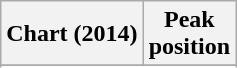<table class="wikitable plainrowheaders sortable">
<tr>
<th>Chart (2014)</th>
<th>Peak<br>position</th>
</tr>
<tr>
</tr>
<tr>
</tr>
<tr>
</tr>
</table>
